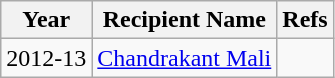<table class="wikitable plainrowheaders sortable">
<tr>
<th>Year</th>
<th>Recipient Name</th>
<th>Refs</th>
</tr>
<tr>
<td>2012-13</td>
<td><a href='#'>Chandrakant Mali</a></td>
<td></td>
</tr>
</table>
